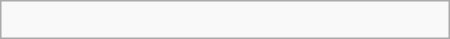<table class="wikitable" border="1" width=300px align="right">
<tr>
<td><br></td>
</tr>
</table>
